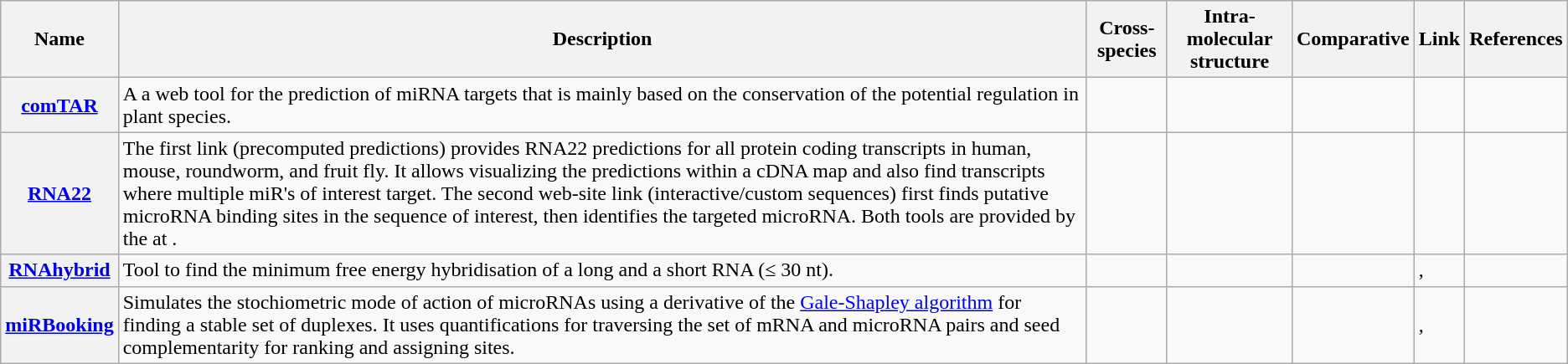<table class="wikitable sortable">
<tr>
<th>Name</th>
<th>Description</th>
<th>Cross-species</th>
<th>Intra-molecular structure</th>
<th>Comparative</th>
<th>Link</th>
<th>References</th>
</tr>
<tr>
<th><a href='#'>comTAR</a></th>
<td>A a web tool for the prediction of miRNA targets that is mainly based on the conservation of the potential regulation in plant species.</td>
<td></td>
<td></td>
<td></td>
<td></td>
<td></td>
</tr>
<tr>
<th><a href='#'>RNA22</a></th>
<td>The first link (precomputed predictions) provides RNA22 predictions for all protein coding transcripts in human, mouse, roundworm, and fruit fly. It allows visualizing the predictions within a cDNA map and also find transcripts where multiple miR's of interest target. The second web-site link (interactive/custom sequences) first finds putative microRNA binding sites in the sequence of interest, then identifies the targeted microRNA. Both tools are provided by the  at .</td>
<td></td>
<td></td>
<td></td>
<td> </td>
<td></td>
</tr>
<tr>
<th><a href='#'>RNAhybrid</a></th>
<td>Tool to find the minimum free energy hybridisation of a long and a short RNA (≤ 30 nt).</td>
<td></td>
<td></td>
<td></td>
<td>, </td>
<td></td>
</tr>
<tr>
<th><a href='#'>miRBooking</a></th>
<td>Simulates the stochiometric mode of action of microRNAs using a derivative of the <a href='#'>Gale-Shapley algorithm</a> for finding a stable set of duplexes. It uses quantifications for traversing the set of mRNA and microRNA pairs and seed complementarity for ranking and assigning sites.</td>
<td></td>
<td></td>
<td></td>
<td>, </td>
<td></td>
</tr>
</table>
